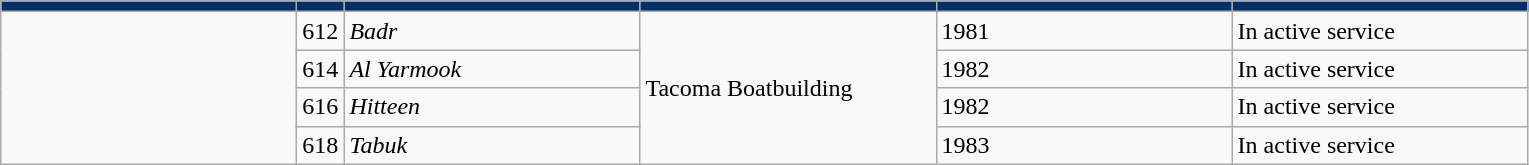<table class="wikitable">
<tr>
<th style="background:#002F6C" width="190"></th>
<th style="background:#002F6C"></th>
<th style="background:#002F6C" width="190"></th>
<th style="background:#002F6C" width="190"></th>
<th style="background:#002F6C" width="190"></th>
<th style="background:#002F6C" width="190"></th>
</tr>
<tr>
<td rowspan="4"></td>
<td>612</td>
<td><em>Badr</em></td>
<td rowspan="4">Tacoma Boatbuilding</td>
<td>1981</td>
<td>In active service</td>
</tr>
<tr>
<td>614</td>
<td><em>Al Yarmook</em></td>
<td>1982</td>
<td>In active service</td>
</tr>
<tr>
<td>616</td>
<td><em>Hitteen</em></td>
<td>1982</td>
<td>In active service</td>
</tr>
<tr>
<td>618</td>
<td><em>Tabuk</em></td>
<td>1983</td>
<td>In active service</td>
</tr>
</table>
